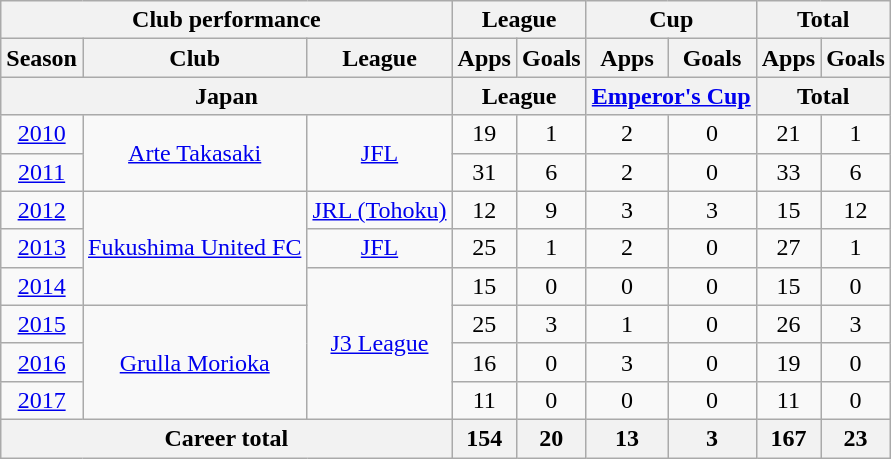<table class="wikitable" style="text-align:center">
<tr>
<th colspan=3>Club performance</th>
<th colspan=2>League</th>
<th colspan=2>Cup</th>
<th colspan=2>Total</th>
</tr>
<tr>
<th>Season</th>
<th>Club</th>
<th>League</th>
<th>Apps</th>
<th>Goals</th>
<th>Apps</th>
<th>Goals</th>
<th>Apps</th>
<th>Goals</th>
</tr>
<tr>
<th colspan=3>Japan</th>
<th colspan=2>League</th>
<th colspan=2><a href='#'>Emperor's Cup</a></th>
<th colspan=2>Total</th>
</tr>
<tr>
<td><a href='#'>2010</a></td>
<td rowspan="2"><a href='#'>Arte Takasaki</a></td>
<td rowspan="2"><a href='#'>JFL</a></td>
<td>19</td>
<td>1</td>
<td>2</td>
<td>0</td>
<td>21</td>
<td>1</td>
</tr>
<tr>
<td><a href='#'>2011</a></td>
<td>31</td>
<td>6</td>
<td>2</td>
<td>0</td>
<td>33</td>
<td>6</td>
</tr>
<tr>
<td><a href='#'>2012</a></td>
<td rowspan="3"><a href='#'>Fukushima United FC</a></td>
<td><a href='#'>JRL (Tohoku)</a></td>
<td>12</td>
<td>9</td>
<td>3</td>
<td>3</td>
<td>15</td>
<td>12</td>
</tr>
<tr>
<td><a href='#'>2013</a></td>
<td><a href='#'>JFL</a></td>
<td>25</td>
<td>1</td>
<td>2</td>
<td>0</td>
<td>27</td>
<td>1</td>
</tr>
<tr>
<td><a href='#'>2014</a></td>
<td rowspan="4"><a href='#'>J3 League</a></td>
<td>15</td>
<td>0</td>
<td>0</td>
<td>0</td>
<td>15</td>
<td>0</td>
</tr>
<tr>
<td><a href='#'>2015</a></td>
<td rowspan="3"><a href='#'>Grulla Morioka</a></td>
<td>25</td>
<td>3</td>
<td>1</td>
<td>0</td>
<td>26</td>
<td>3</td>
</tr>
<tr>
<td><a href='#'>2016</a></td>
<td>16</td>
<td>0</td>
<td>3</td>
<td>0</td>
<td>19</td>
<td>0</td>
</tr>
<tr>
<td><a href='#'>2017</a></td>
<td>11</td>
<td>0</td>
<td>0</td>
<td>0</td>
<td>11</td>
<td>0</td>
</tr>
<tr>
<th colspan=3>Career total</th>
<th>154</th>
<th>20</th>
<th>13</th>
<th>3</th>
<th>167</th>
<th>23</th>
</tr>
</table>
